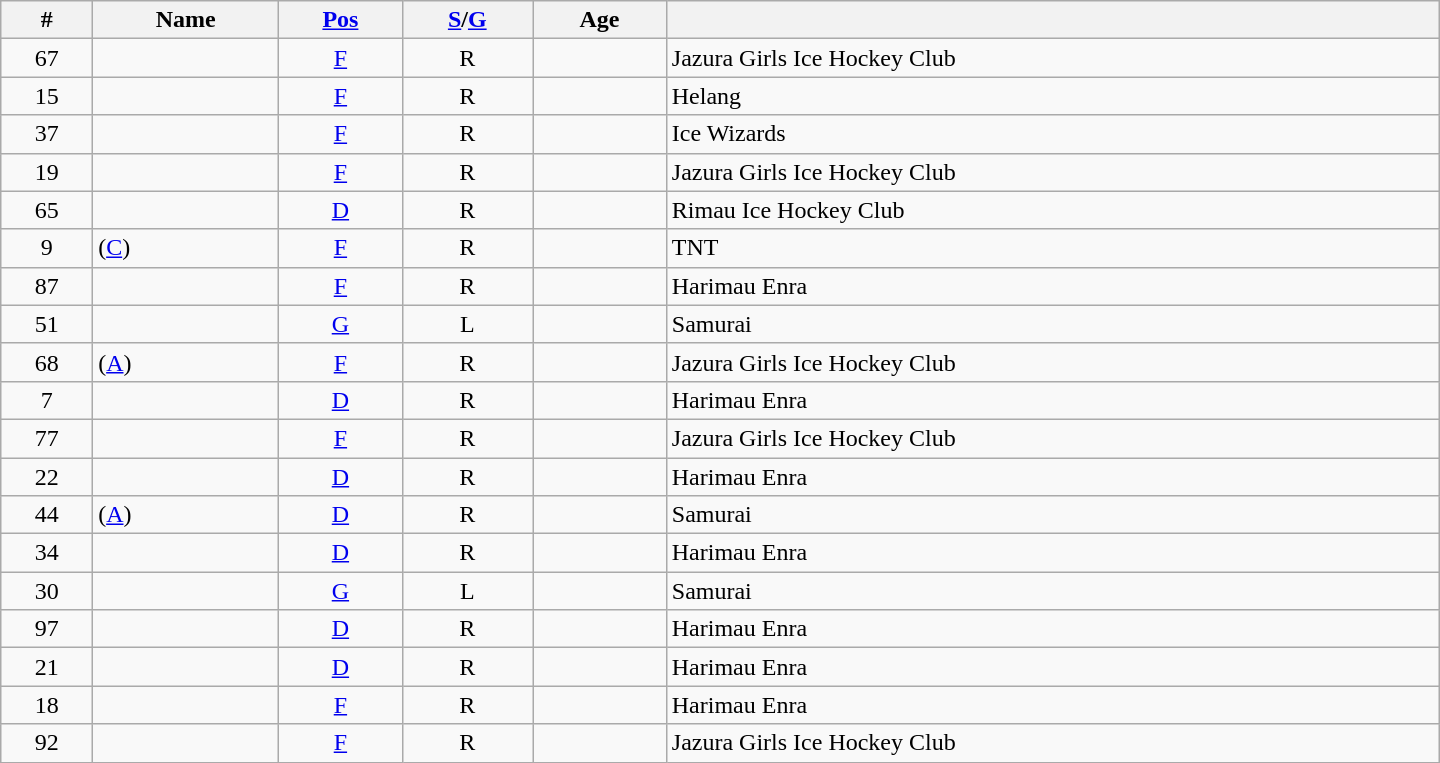<table class="wikitable sortable" style="width:60em; text-align: center">
<tr>
<th>#</th>
<th>Name</th>
<th><a href='#'>Pos</a></th>
<th><a href='#'>S</a>/<a href='#'>G</a></th>
<th>Age</th>
<th></th>
</tr>
<tr>
<td>67</td>
<td align="left"></td>
<td><a href='#'>F</a></td>
<td>R</td>
<td align="left"></td>
<td align="left">Jazura Girls Ice Hockey Club</td>
</tr>
<tr>
<td>15</td>
<td align="left"></td>
<td><a href='#'>F</a></td>
<td>R</td>
<td align="left"></td>
<td align="left">Helang</td>
</tr>
<tr>
<td>37</td>
<td align="left"></td>
<td><a href='#'>F</a></td>
<td>R</td>
<td align="left"></td>
<td align="left">Ice Wizards</td>
</tr>
<tr>
<td>19</td>
<td align="left"></td>
<td><a href='#'>F</a></td>
<td>R</td>
<td align="left"></td>
<td align="left">Jazura Girls Ice Hockey Club</td>
</tr>
<tr>
<td>65</td>
<td align="left"></td>
<td><a href='#'>D</a></td>
<td>R</td>
<td align="left"></td>
<td align="left">Rimau Ice Hockey Club</td>
</tr>
<tr>
<td>9</td>
<td align="left"> (<a href='#'>C</a>)</td>
<td><a href='#'>F</a></td>
<td>R</td>
<td align="left"></td>
<td align="left">TNT</td>
</tr>
<tr>
<td>87</td>
<td align="left"></td>
<td><a href='#'>F</a></td>
<td>R</td>
<td align="left"></td>
<td align="left">Harimau Enra</td>
</tr>
<tr>
<td>51</td>
<td align="left"></td>
<td><a href='#'>G</a></td>
<td>L</td>
<td align="left"></td>
<td align="left">Samurai</td>
</tr>
<tr>
<td>68</td>
<td align="left"> (<a href='#'>A</a>)</td>
<td><a href='#'>F</a></td>
<td>R</td>
<td align="left"></td>
<td align="left">Jazura Girls Ice Hockey Club</td>
</tr>
<tr>
<td>7</td>
<td align="left"></td>
<td><a href='#'>D</a></td>
<td>R</td>
<td align="left"></td>
<td align="left">Harimau Enra</td>
</tr>
<tr>
<td>77</td>
<td align="left"></td>
<td><a href='#'>F</a></td>
<td>R</td>
<td align="left"></td>
<td align="left">Jazura Girls Ice Hockey Club</td>
</tr>
<tr>
<td>22</td>
<td align="left"></td>
<td><a href='#'>D</a></td>
<td>R</td>
<td align="left"></td>
<td align="left">Harimau Enra</td>
</tr>
<tr>
<td>44</td>
<td align="left"> (<a href='#'>A</a>)</td>
<td><a href='#'>D</a></td>
<td>R</td>
<td align="left"></td>
<td align="left">Samurai</td>
</tr>
<tr>
<td>34</td>
<td align="left"></td>
<td><a href='#'>D</a></td>
<td>R</td>
<td align="left"></td>
<td align="left">Harimau Enra</td>
</tr>
<tr>
<td>30</td>
<td align="left"></td>
<td><a href='#'>G</a></td>
<td>L</td>
<td align="left"></td>
<td align="left">Samurai</td>
</tr>
<tr>
<td>97</td>
<td align="left"></td>
<td><a href='#'>D</a></td>
<td>R</td>
<td align="left"></td>
<td align="left">Harimau Enra</td>
</tr>
<tr>
<td>21</td>
<td align="left"></td>
<td><a href='#'>D</a></td>
<td>R</td>
<td align="left"></td>
<td align="left">Harimau Enra</td>
</tr>
<tr>
<td>18</td>
<td align="left"></td>
<td><a href='#'>F</a></td>
<td>R</td>
<td align="left"></td>
<td align="left">Harimau Enra</td>
</tr>
<tr>
<td>92</td>
<td align="left"></td>
<td><a href='#'>F</a></td>
<td>R</td>
<td align="left"></td>
<td align="left">Jazura Girls Ice Hockey Club</td>
</tr>
</table>
